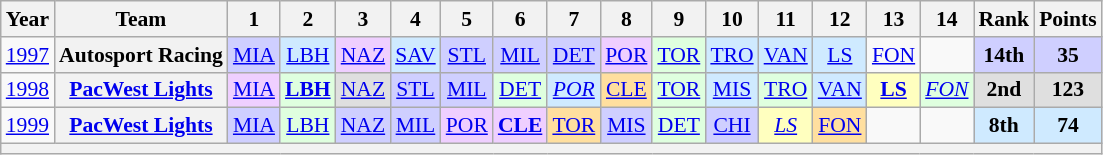<table class="wikitable" style="text-align:center; font-size:90%">
<tr>
<th>Year</th>
<th>Team</th>
<th>1</th>
<th>2</th>
<th>3</th>
<th>4</th>
<th>5</th>
<th>6</th>
<th>7</th>
<th>8</th>
<th>9</th>
<th>10</th>
<th>11</th>
<th>12</th>
<th>13</th>
<th>14</th>
<th>Rank</th>
<th>Points</th>
</tr>
<tr>
<td><a href='#'>1997</a></td>
<th>Autosport Racing</th>
<td style="background:#CFCFFF;"><a href='#'>MIA</a><br></td>
<td style="background:#CFEAFF;"><a href='#'>LBH</a><br></td>
<td style="background:#EFCFFF;"><a href='#'>NAZ</a><br></td>
<td style="background:#CFEAFF;"><a href='#'>SAV</a><br></td>
<td style="background:#CFCFFF;"><a href='#'>STL</a><br></td>
<td style="background:#CFCFFF;"><a href='#'>MIL</a><br></td>
<td style="background:#CFCFFF;"><a href='#'>DET</a><br></td>
<td style="background:#EFCFFF;"><a href='#'>POR</a><br></td>
<td style="background:#DFFFDF;"><a href='#'>TOR</a><br></td>
<td style="background:#CFEAFF;"><a href='#'>TRO</a><br></td>
<td style="background:#CFEAFF;"><a href='#'>VAN</a><br></td>
<td style="background:#CFEAFF;"><a href='#'>LS</a><br></td>
<td><a href='#'>FON</a></td>
<td></td>
<td style="background:#CFCFFF;"><strong>14th</strong></td>
<td style="background:#CFCFFF;"><strong>35</strong></td>
</tr>
<tr>
<td><a href='#'>1998</a></td>
<th><a href='#'>PacWest Lights</a></th>
<td style="background:#EFCFFF;"><a href='#'>MIA</a><br></td>
<td style="background:#DFFFDF;"><strong><a href='#'>LBH</a></strong><br></td>
<td style="background:#DFDFDF;"><a href='#'>NAZ</a><br></td>
<td style="background:#CFCFFF;"><a href='#'>STL</a><br></td>
<td style="background:#CFCFFF;"><a href='#'>MIL</a><br></td>
<td style="background:#DFFFDF;"><a href='#'>DET</a><br></td>
<td style="background:#CFEAFF;"><em><a href='#'>POR</a></em><br></td>
<td style="background:#FFDF9F;"><a href='#'>CLE</a><br></td>
<td style="background:#DFFFDF;"><a href='#'>TOR</a><br></td>
<td style="background:#CFEAFF;"><a href='#'>MIS</a><br></td>
<td style="background:#DFFFDF;"><a href='#'>TRO</a><br></td>
<td style="background:#CFEAFF;"><a href='#'>VAN</a><br></td>
<td style="background:#FFFFBF;"><strong><a href='#'>LS</a></strong><br></td>
<td style="background:#DFFFDF;"><em><a href='#'>FON</a></em><br></td>
<td style="background:#DFDFDF;"><strong>2nd</strong></td>
<td style="background:#DFDFDF;"><strong>123</strong></td>
</tr>
<tr>
<td><a href='#'>1999</a></td>
<th><a href='#'>PacWest Lights</a></th>
<td style="background:#CFCFFF;"><a href='#'>MIA</a><br></td>
<td style="background:#DFFFDF;"><a href='#'>LBH</a><br></td>
<td style="background:#CFCFFF;"><a href='#'>NAZ</a><br></td>
<td style="background:#CFCFFF;"><a href='#'>MIL</a><br></td>
<td style="background:#EFCFFF;"><a href='#'>POR</a><br></td>
<td style="background:#EFCFFF;"><strong><a href='#'>CLE</a></strong><br></td>
<td style="background:#FFDF9F;"><a href='#'>TOR</a><br></td>
<td style="background:#CFCFFF;"><a href='#'>MIS</a><br></td>
<td style="background:#DFFFDF;"><a href='#'>DET</a><br></td>
<td style="background:#CFCFFF;"><a href='#'>CHI</a><br></td>
<td style="background:#FFFFBF;"><em><a href='#'>LS</a></em><br></td>
<td style="background:#FFDF9F;"><a href='#'>FON</a><br></td>
<td></td>
<td></td>
<td style="background:#CFEAFF;"><strong>8th</strong></td>
<td style="background:#CFEAFF;"><strong>74</strong></td>
</tr>
<tr>
<th colspan="18"></th>
</tr>
</table>
